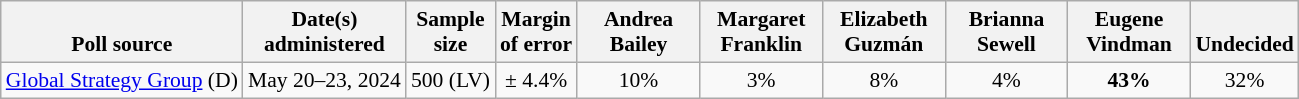<table class="wikitable" style="font-size:90%;text-align:center;">
<tr style="vertical-align:bottom">
<th>Poll source</th>
<th>Date(s)<br>administered</th>
<th>Sample<br>size</th>
<th>Margin<br>of error</th>
<th style="width:75px;">Andrea<br>Bailey</th>
<th style="width:75px;">Margaret<br>Franklin</th>
<th style="width:75px;">Elizabeth<br>Guzmán</th>
<th style="width:75px;">Brianna<br>Sewell</th>
<th style="width:75px;">Eugene<br>Vindman</th>
<th>Undecided</th>
</tr>
<tr>
<td style="text-align:left;"><a href='#'>Global Strategy Group</a> (D)</td>
<td>May 20–23, 2024</td>
<td>500 (LV)</td>
<td>± 4.4%</td>
<td>10%</td>
<td>3%</td>
<td>8%</td>
<td>4%</td>
<td><strong>43%</strong></td>
<td>32%</td>
</tr>
</table>
